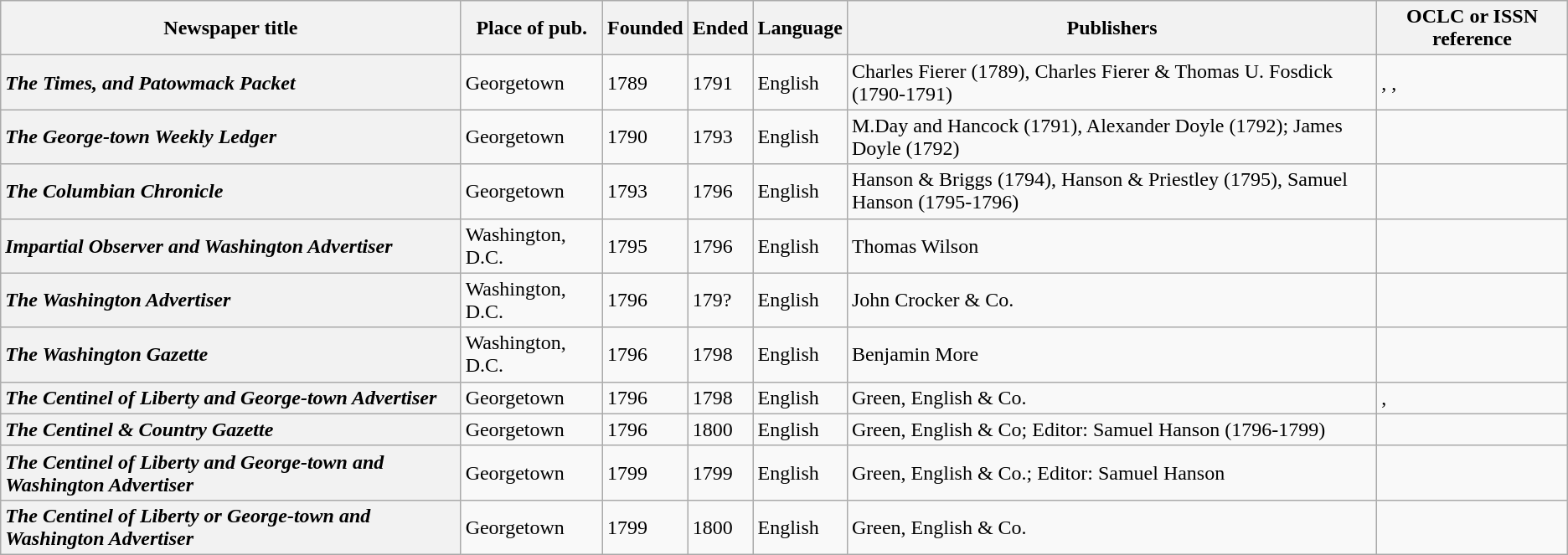<table class="wikitable sortable plainrowheaders" summary="Washington, D.C., newspapers founded in the 1700s">
<tr>
<th scope="col">Newspaper title</th>
<th scope="col">Place of pub.</th>
<th scope="col">Founded</th>
<th scope="col">Ended</th>
<th scope="col">Language</th>
<th scope="col">Publishers</th>
<th scope="col">OCLC or ISSN reference</th>
</tr>
<tr>
<th scope="row" style="text-align: left" data-sort-value="Times and Patowmack Packet"><em>The Times, and Patowmack Packet</em></th>
<td>Georgetown</td>
<td>1789</td>
<td>1791</td>
<td>English</td>
<td>Charles Fierer (1789), Charles Fierer & Thomas U. Fosdick (1790-1791)</td>
<td>, , </td>
</tr>
<tr>
<th scope="row" style="text-align: left" data-sort-value="George-town Weekly Ledger"><em>The George-town Weekly Ledger</em></th>
<td>Georgetown</td>
<td>1790</td>
<td>1793</td>
<td>English</td>
<td>M.Day and Hancock (1791), Alexander Doyle (1792); James Doyle (1792)</td>
<td></td>
</tr>
<tr>
<th scope="row" style="text-align: left" data-sort-value="Columbian Chronicle"><em>The Columbian Chronicle</em></th>
<td>Georgetown</td>
<td>1793</td>
<td>1796</td>
<td>English</td>
<td>Hanson & Briggs (1794), Hanson & Priestley (1795), Samuel Hanson (1795-1796)</td>
<td></td>
</tr>
<tr>
<th scope="row" style="text-align: left"><em>Impartial Observer and Washington Advertiser</em></th>
<td>Washington, D.C.</td>
<td>1795</td>
<td>1796</td>
<td>English</td>
<td>Thomas Wilson</td>
<td></td>
</tr>
<tr>
<th scope="row" style="text-align: left" data-sort-value="Washington Advertiser"><em>The Washington Advertiser</em></th>
<td>Washington, D.C.</td>
<td>1796</td>
<td>179?</td>
<td>English</td>
<td>John Crocker & Co.</td>
<td></td>
</tr>
<tr>
<th scope="row" style="text-align: left" data-sort-value="Washington Gazette"><em>The Washington Gazette</em></th>
<td>Washington, D.C.</td>
<td>1796</td>
<td>1798</td>
<td>English</td>
<td>Benjamin More</td>
<td></td>
</tr>
<tr>
<th scope="row" style="text-align: left" data-sort-value="Centinel of Liberty and George-town Advertiser"><em>The Centinel of Liberty and George-town Advertiser</em></th>
<td>Georgetown</td>
<td>1796</td>
<td>1798</td>
<td>English</td>
<td>Green, English & Co.</td>
<td>, </td>
</tr>
<tr>
<th scope="row" style="text-align: left" data-sort-value="Centinel & Country Gazette"><em>The Centinel & Country Gazette</em></th>
<td>Georgetown</td>
<td>1796</td>
<td>1800</td>
<td>English</td>
<td>Green, English & Co; Editor: Samuel Hanson (1796-1799)</td>
<td></td>
</tr>
<tr>
<th scope="row" style="text-align: left" data-sort-value="Centinel of Liberty and George-town and Washington Advertiser"><em>The Centinel of Liberty and George-town and Washington Advertiser</em></th>
<td>Georgetown</td>
<td>1799</td>
<td>1799</td>
<td>English</td>
<td>Green, English & Co.; Editor: Samuel Hanson</td>
<td></td>
</tr>
<tr>
<th scope="row" style="text-align: left" data-sort-value="Centinel of Liberty or George-town and Washington Advertiser"><em>The Centinel of Liberty or George-town and Washington Advertiser</em></th>
<td>Georgetown</td>
<td>1799</td>
<td>1800</td>
<td>English</td>
<td>Green, English & Co.</td>
<td></td>
</tr>
</table>
